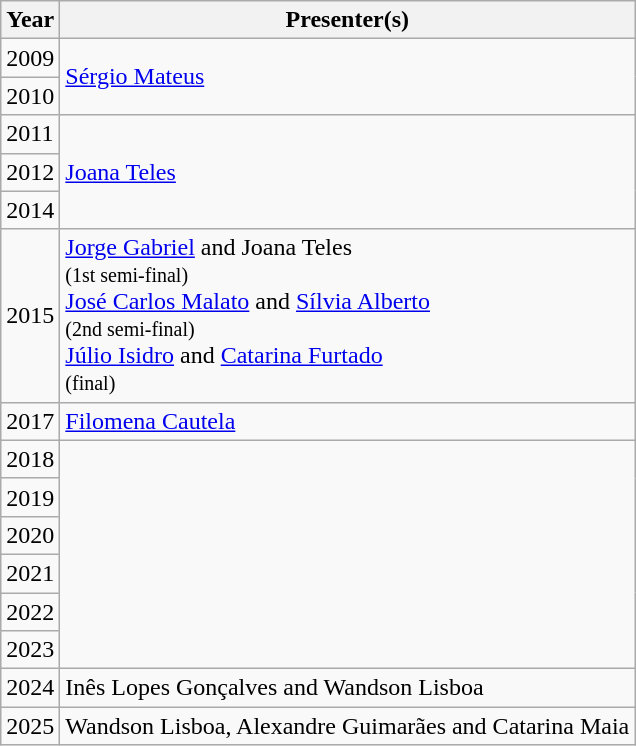<table class="wikitable">
<tr>
<th>Year</th>
<th>Presenter(s)</th>
</tr>
<tr>
<td>2009</td>
<td rowspan="2"><a href='#'>Sérgio Mateus</a></td>
</tr>
<tr>
<td>2010</td>
</tr>
<tr>
<td>2011</td>
<td rowspan="3"><a href='#'>Joana Teles</a></td>
</tr>
<tr>
<td>2012</td>
</tr>
<tr>
<td>2014</td>
</tr>
<tr>
<td>2015</td>
<td><a href='#'>Jorge Gabriel</a> and Joana Teles <br><small>(1st semi-final)</small><br><a href='#'>José Carlos Malato</a> and <a href='#'>Sílvia Alberto</a> <br><small>(2nd semi-final)</small><br><a href='#'>Júlio Isidro</a> and <a href='#'>Catarina Furtado</a> <br><small>(final)</small></td>
</tr>
<tr>
<td>2017</td>
<td><a href='#'>Filomena Cautela</a></td>
</tr>
<tr>
<td>2018</td>
<td rowspan="6"></td>
</tr>
<tr>
<td>2019</td>
</tr>
<tr>
<td>2020</td>
</tr>
<tr>
<td>2021</td>
</tr>
<tr>
<td>2022</td>
</tr>
<tr>
<td>2023</td>
</tr>
<tr>
<td>2024</td>
<td>Inês Lopes Gonçalves and Wandson Lisboa</td>
</tr>
<tr>
<td>2025</td>
<td>Wandson Lisboa, Alexandre Guimarães and Catarina Maia</td>
</tr>
</table>
